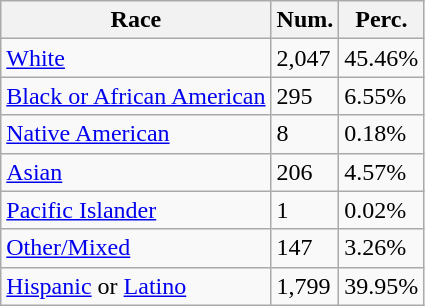<table class="wikitable">
<tr>
<th>Race</th>
<th>Num.</th>
<th>Perc.</th>
</tr>
<tr>
<td><a href='#'>White</a></td>
<td>2,047</td>
<td>45.46%</td>
</tr>
<tr>
<td><a href='#'>Black or African American</a></td>
<td>295</td>
<td>6.55%</td>
</tr>
<tr>
<td><a href='#'>Native American</a></td>
<td>8</td>
<td>0.18%</td>
</tr>
<tr>
<td><a href='#'>Asian</a></td>
<td>206</td>
<td>4.57%</td>
</tr>
<tr>
<td><a href='#'>Pacific Islander</a></td>
<td>1</td>
<td>0.02%</td>
</tr>
<tr>
<td><a href='#'>Other/Mixed</a></td>
<td>147</td>
<td>3.26%</td>
</tr>
<tr>
<td><a href='#'>Hispanic</a> or <a href='#'>Latino</a></td>
<td>1,799</td>
<td>39.95%</td>
</tr>
</table>
